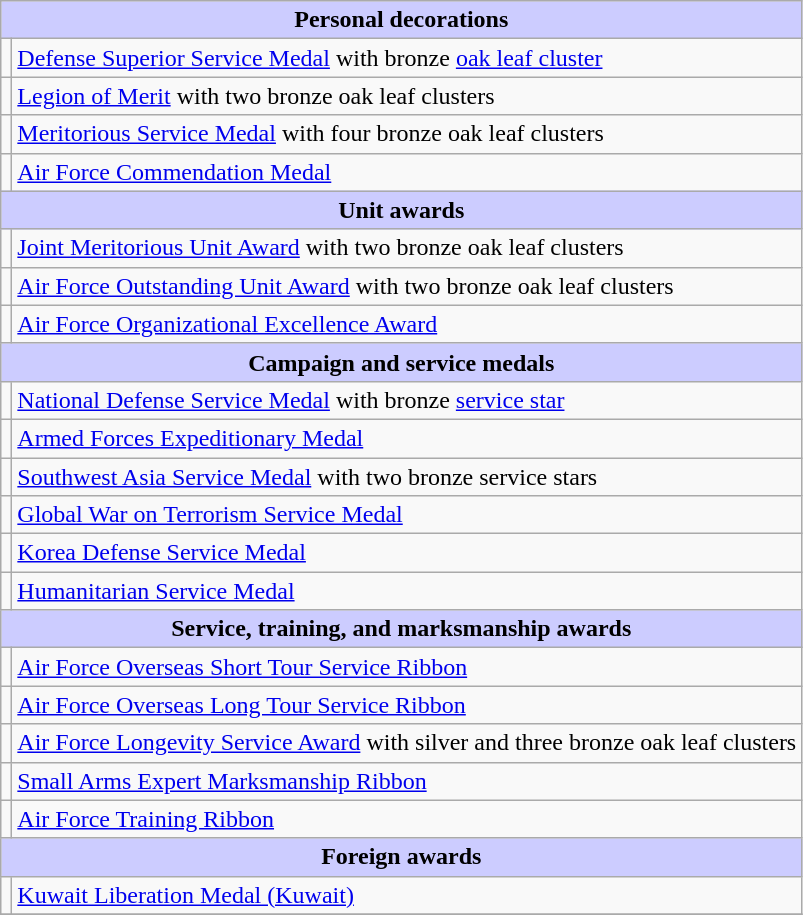<table class="wikitable">
<tr style="background:#ccf; text-align:center;">
<td colspan=2><strong>Personal decorations</strong></td>
</tr>
<tr>
<td></td>
<td><a href='#'>Defense Superior Service Medal</a> with bronze <a href='#'>oak leaf cluster</a></td>
</tr>
<tr>
<td></td>
<td><a href='#'>Legion of Merit</a> with two bronze oak leaf clusters</td>
</tr>
<tr>
<td></td>
<td><a href='#'>Meritorious Service Medal</a> with four bronze oak leaf clusters</td>
</tr>
<tr>
<td></td>
<td><a href='#'>Air Force Commendation Medal</a></td>
</tr>
<tr style="background:#ccf; text-align:center;">
<td colspan=2><strong>Unit awards</strong></td>
</tr>
<tr>
<td></td>
<td><a href='#'>Joint Meritorious Unit Award</a> with two bronze oak leaf clusters</td>
</tr>
<tr>
<td></td>
<td><a href='#'>Air Force Outstanding Unit Award</a> with two bronze oak leaf clusters</td>
</tr>
<tr>
<td></td>
<td><a href='#'>Air Force Organizational Excellence Award</a></td>
</tr>
<tr style="background:#ccf; text-align:center;">
<td colspan=2><strong>Campaign and service medals</strong></td>
</tr>
<tr>
<td></td>
<td><a href='#'>National Defense Service Medal</a> with bronze <a href='#'>service star</a></td>
</tr>
<tr>
<td></td>
<td><a href='#'>Armed Forces Expeditionary Medal</a></td>
</tr>
<tr>
<td></td>
<td><a href='#'>Southwest Asia Service Medal</a> with two bronze service stars</td>
</tr>
<tr>
<td></td>
<td><a href='#'>Global War on Terrorism Service Medal</a></td>
</tr>
<tr>
<td></td>
<td><a href='#'>Korea Defense Service Medal</a></td>
</tr>
<tr>
<td></td>
<td><a href='#'>Humanitarian Service Medal</a></td>
</tr>
<tr style="background:#ccf; text-align:center;">
<td colspan=2><strong>Service, training, and marksmanship awards</strong></td>
</tr>
<tr>
<td></td>
<td><a href='#'>Air Force Overseas Short Tour Service Ribbon</a></td>
</tr>
<tr>
<td></td>
<td><a href='#'>Air Force Overseas Long Tour Service Ribbon</a></td>
</tr>
<tr>
<td><span></span><span></span><span></span><span></span></td>
<td><a href='#'>Air Force Longevity Service Award</a> with silver and three bronze oak leaf clusters</td>
</tr>
<tr>
<td></td>
<td><a href='#'>Small Arms Expert Marksmanship Ribbon</a></td>
</tr>
<tr>
<td></td>
<td><a href='#'>Air Force Training Ribbon</a></td>
</tr>
<tr style="background:#ccf; text-align:center;">
<td colspan=2><strong>Foreign awards</strong></td>
</tr>
<tr>
<td></td>
<td><a href='#'>Kuwait Liberation Medal (Kuwait)</a></td>
</tr>
<tr>
</tr>
</table>
